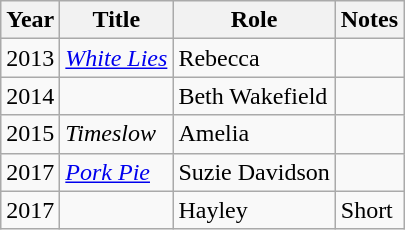<table class="wikitable sortable">
<tr>
<th>Year</th>
<th>Title</th>
<th>Role</th>
<th class="unsortable">Notes</th>
</tr>
<tr>
<td>2013</td>
<td><em><a href='#'>White Lies</a></em></td>
<td>Rebecca</td>
<td></td>
</tr>
<tr>
<td>2014</td>
<td><em></em></td>
<td>Beth Wakefield</td>
<td></td>
</tr>
<tr>
<td>2015</td>
<td><em>Timeslow</em></td>
<td>Amelia</td>
<td></td>
</tr>
<tr>
<td>2017</td>
<td><em><a href='#'>Pork Pie</a></em></td>
<td>Suzie Davidson</td>
<td></td>
</tr>
<tr>
<td>2017</td>
<td><em></em></td>
<td>Hayley</td>
<td>Short</td>
</tr>
</table>
